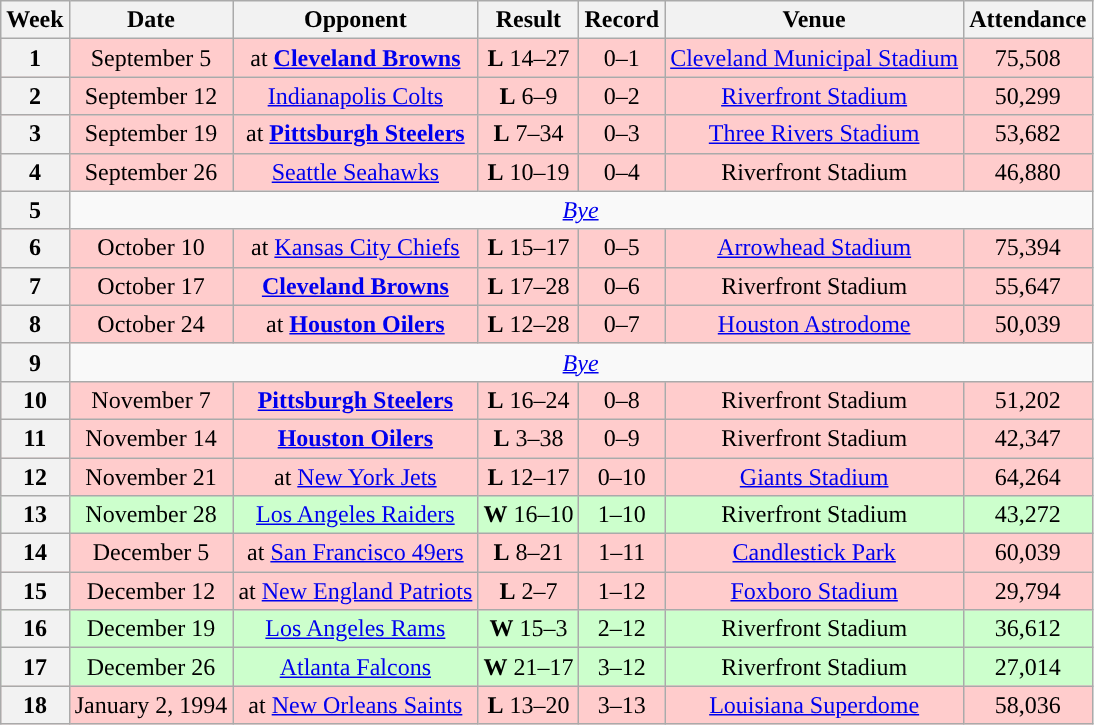<table class="wikitable" style="text-align:center">
<tr>
<th>Week</th>
<th>Date</th>
<th>Opponent</th>
<th>Result</th>
<th>Record</th>
<th>Venue</th>
<th>Attendance</th>
</tr>
<tr style="background:#fcc">
<th>1</th>
<td>September 5</td>
<td>at <strong><a href='#'>Cleveland Browns</a></strong></td>
<td><strong>L</strong> 14–27</td>
<td>0–1</td>
<td><a href='#'>Cleveland Municipal Stadium</a></td>
<td>75,508</td>
</tr>
<tr style="background:#fcc">
<th>2</th>
<td>September 12</td>
<td><a href='#'>Indianapolis Colts</a></td>
<td><strong>L</strong> 6–9</td>
<td>0–2</td>
<td><a href='#'>Riverfront Stadium</a></td>
<td>50,299</td>
</tr>
<tr style="background:#fcc">
<th>3</th>
<td>September 19</td>
<td>at <strong><a href='#'>Pittsburgh Steelers</a></strong></td>
<td><strong>L</strong> 7–34</td>
<td>0–3</td>
<td><a href='#'>Three Rivers Stadium</a></td>
<td>53,682</td>
</tr>
<tr style="background:#fcc">
<th>4</th>
<td>September 26</td>
<td><a href='#'>Seattle Seahawks</a></td>
<td><strong>L</strong> 10–19</td>
<td>0–4</td>
<td>Riverfront Stadium</td>
<td>46,880</td>
</tr>
<tr>
<th>5</th>
<td colspan=6 align="center"><em><a href='#'>Bye</a></em></td>
</tr>
<tr style="background:#fcc">
<th>6</th>
<td>October 10</td>
<td>at <a href='#'>Kansas City Chiefs</a></td>
<td><strong>L</strong> 15–17</td>
<td>0–5</td>
<td><a href='#'>Arrowhead Stadium</a></td>
<td>75,394</td>
</tr>
<tr style="background:#fcc">
<th>7</th>
<td>October 17</td>
<td><strong><a href='#'>Cleveland Browns</a></strong></td>
<td><strong>L</strong> 17–28</td>
<td>0–6</td>
<td>Riverfront Stadium</td>
<td>55,647</td>
</tr>
<tr style="background:#fcc">
<th>8</th>
<td>October 24</td>
<td>at <strong><a href='#'>Houston Oilers</a></strong></td>
<td><strong>L</strong> 12–28</td>
<td>0–7</td>
<td><a href='#'>Houston Astrodome</a></td>
<td>50,039</td>
</tr>
<tr>
<th>9</th>
<td colspan=6 align="center"><em><a href='#'>Bye</a></em></td>
</tr>
<tr style="background:#fcc">
<th>10</th>
<td>November 7</td>
<td><strong><a href='#'>Pittsburgh Steelers</a></strong></td>
<td><strong>L</strong> 16–24</td>
<td>0–8</td>
<td>Riverfront Stadium</td>
<td>51,202</td>
</tr>
<tr style="background:#fcc">
<th>11</th>
<td>November 14</td>
<td><strong><a href='#'>Houston Oilers</a></strong></td>
<td><strong>L</strong> 3–38</td>
<td>0–9</td>
<td>Riverfront Stadium</td>
<td>42,347</td>
</tr>
<tr style="background:#fcc">
<th>12</th>
<td>November 21</td>
<td>at <a href='#'>New York Jets</a></td>
<td><strong>L</strong> 12–17</td>
<td>0–10</td>
<td><a href='#'>Giants Stadium</a></td>
<td>64,264</td>
</tr>
<tr style="background:#cfc">
<th>13</th>
<td>November 28</td>
<td><a href='#'>Los Angeles Raiders</a></td>
<td><strong>W</strong> 16–10</td>
<td>1–10</td>
<td>Riverfront Stadium</td>
<td>43,272</td>
</tr>
<tr style="background:#fcc">
<th>14</th>
<td>December 5</td>
<td>at <a href='#'>San Francisco 49ers</a></td>
<td><strong>L</strong> 8–21</td>
<td>1–11</td>
<td><a href='#'>Candlestick Park</a></td>
<td>60,039</td>
</tr>
<tr style="background:#fcc">
<th>15</th>
<td>December 12</td>
<td>at <a href='#'>New England Patriots</a></td>
<td><strong>L</strong> 2–7</td>
<td>1–12</td>
<td><a href='#'>Foxboro Stadium</a></td>
<td>29,794</td>
</tr>
<tr style="background:#cfc">
<th>16</th>
<td>December 19</td>
<td><a href='#'>Los Angeles Rams</a></td>
<td><strong>W</strong> 15–3</td>
<td>2–12</td>
<td>Riverfront Stadium</td>
<td>36,612</td>
</tr>
<tr style="background:#cfc">
<th>17</th>
<td>December 26</td>
<td><a href='#'>Atlanta Falcons</a></td>
<td><strong>W</strong> 21–17</td>
<td>3–12</td>
<td>Riverfront Stadium</td>
<td>27,014</td>
</tr>
<tr style="background:#fcc">
<th>18</th>
<td>January 2, 1994</td>
<td>at <a href='#'>New Orleans Saints</a></td>
<td><strong>L</strong> 13–20</td>
<td>3–13</td>
<td><a href='#'>Louisiana Superdome</a></td>
<td>58,036</td>
</tr>
</table>
